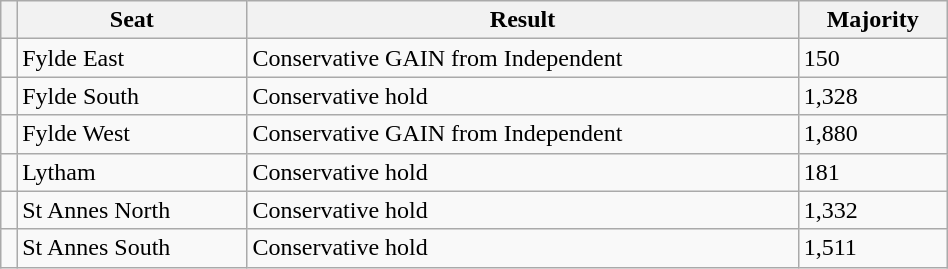<table class="wikitable" style="right; width:50%">
<tr>
<th></th>
<th>Seat</th>
<th>Result</th>
<th>Majority</th>
</tr>
<tr>
<td></td>
<td>Fylde East</td>
<td>Conservative GAIN from Independent</td>
<td>150</td>
</tr>
<tr>
<td></td>
<td>Fylde South</td>
<td>Conservative hold</td>
<td>1,328</td>
</tr>
<tr>
<td></td>
<td>Fylde West</td>
<td>Conservative GAIN from Independent</td>
<td>1,880</td>
</tr>
<tr>
<td></td>
<td>Lytham</td>
<td>Conservative hold</td>
<td>181</td>
</tr>
<tr>
<td></td>
<td>St Annes North</td>
<td>Conservative hold</td>
<td>1,332</td>
</tr>
<tr>
<td></td>
<td>St Annes South</td>
<td>Conservative hold</td>
<td>1,511</td>
</tr>
</table>
